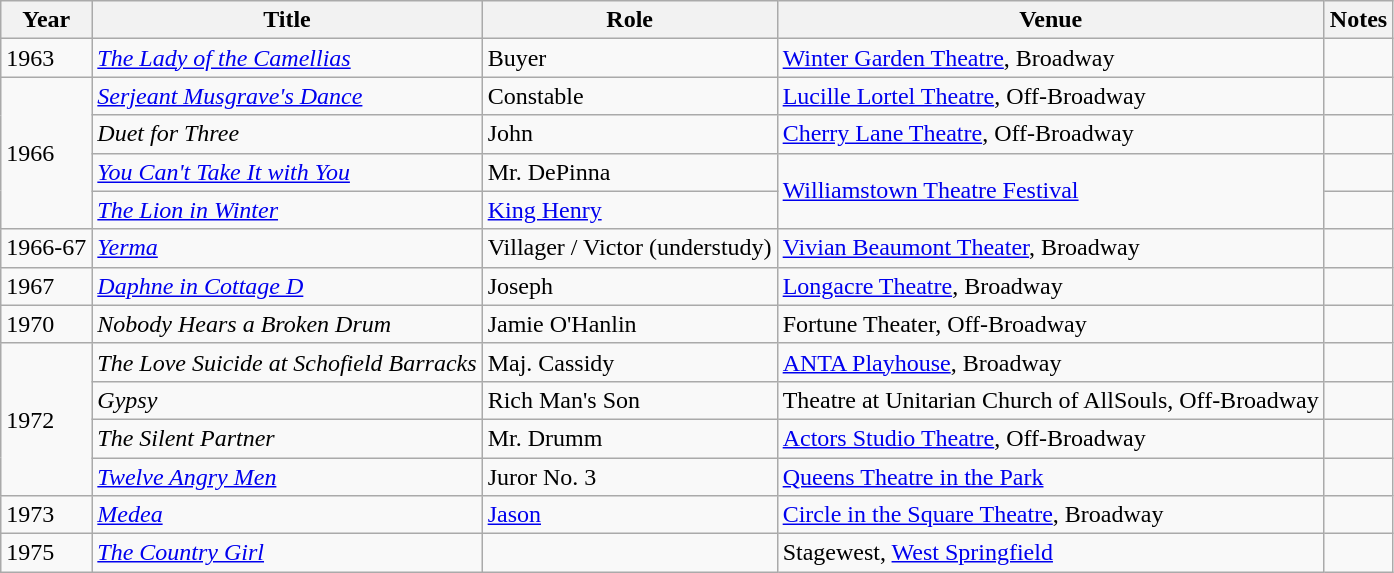<table class="wikitable">
<tr>
<th>Year</th>
<th>Title</th>
<th>Role</th>
<th>Venue</th>
<th>Notes</th>
</tr>
<tr>
<td>1963</td>
<td><em><a href='#'>The Lady of the Camellias</a></em></td>
<td>Buyer</td>
<td><a href='#'>Winter Garden Theatre</a>, Broadway</td>
<td></td>
</tr>
<tr>
<td rowspan="4">1966</td>
<td><em><a href='#'>Serjeant Musgrave's Dance</a></em></td>
<td>Constable</td>
<td><a href='#'>Lucille Lortel Theatre</a>, Off-Broadway</td>
<td></td>
</tr>
<tr>
<td><em>Duet for Three</em></td>
<td>John</td>
<td><a href='#'>Cherry Lane Theatre</a>, Off-Broadway</td>
<td></td>
</tr>
<tr>
<td><a href='#'><em>You Can't Take It with You</em></a></td>
<td>Mr. DePinna</td>
<td rowspan="2"><a href='#'>Williamstown Theatre Festival</a></td>
<td></td>
</tr>
<tr>
<td><em><a href='#'>The Lion in Winter</a></em></td>
<td><a href='#'>King Henry</a></td>
<td></td>
</tr>
<tr>
<td>1966-67</td>
<td><em><a href='#'>Yerma</a></em></td>
<td>Villager / Victor (understudy)</td>
<td><a href='#'>Vivian Beaumont Theater</a>, Broadway</td>
<td></td>
</tr>
<tr>
<td>1967</td>
<td><em><a href='#'>Daphne in Cottage D</a></em></td>
<td>Joseph</td>
<td><a href='#'>Longacre Theatre</a>, Broadway</td>
<td></td>
</tr>
<tr>
<td>1970</td>
<td><em>Nobody Hears a Broken Drum</em></td>
<td>Jamie O'Hanlin</td>
<td>Fortune Theater, Off-Broadway</td>
<td></td>
</tr>
<tr>
<td rowspan="4">1972</td>
<td><em>The Love Suicide at Schofield Barracks</em></td>
<td>Maj. Cassidy</td>
<td><a href='#'>ANTA Playhouse</a>, Broadway</td>
<td></td>
</tr>
<tr>
<td><em>Gypsy</em></td>
<td>Rich Man's Son</td>
<td>Theatre at Unitarian Church of AllSouls, Off-Broadway</td>
<td></td>
</tr>
<tr>
<td><em>The Silent Partner</em></td>
<td>Mr. Drumm</td>
<td><a href='#'>Actors Studio Theatre</a>, Off-Broadway</td>
<td></td>
</tr>
<tr>
<td><a href='#'><em>Twelve Angry Men</em></a></td>
<td>Juror No. 3</td>
<td><a href='#'>Queens Theatre in the Park</a></td>
<td></td>
</tr>
<tr>
<td>1973</td>
<td><a href='#'><em>Medea</em></a></td>
<td><a href='#'>Jason</a></td>
<td><a href='#'>Circle in the Square Theatre</a>, Broadway</td>
<td></td>
</tr>
<tr>
<td>1975</td>
<td><a href='#'><em>The Country Girl</em></a></td>
<td></td>
<td>Stagewest, <a href='#'>West Springfield</a></td>
<td></td>
</tr>
</table>
